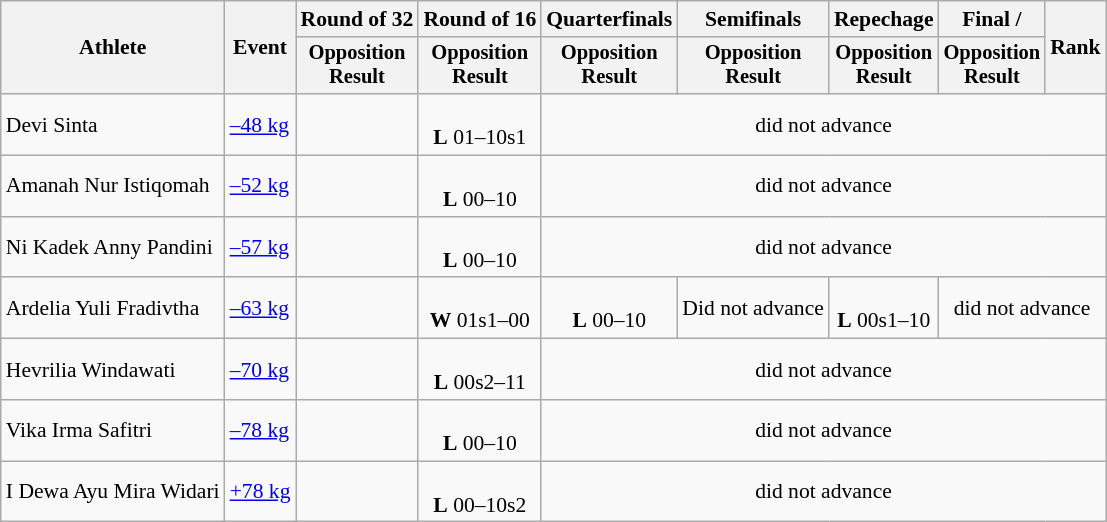<table class=wikitable style=font-size:90%;text-align:center>
<tr>
<th rowspan="2">Athlete</th>
<th rowspan="2">Event</th>
<th>Round of 32</th>
<th>Round of 16</th>
<th>Quarterfinals</th>
<th>Semifinals</th>
<th>Repechage</th>
<th>Final / </th>
<th rowspan=2>Rank</th>
</tr>
<tr style="font-size:95%">
<th>Opposition<br>Result</th>
<th>Opposition<br>Result</th>
<th>Opposition<br>Result</th>
<th>Opposition<br>Result</th>
<th>Opposition<br>Result</th>
<th>Opposition<br>Result</th>
</tr>
<tr>
<td align=left>Devi Sinta</td>
<td align=left><a href='#'>–48 kg</a></td>
<td></td>
<td><br><strong>L</strong> 01–10s1</td>
<td colspan=5>did not advance</td>
</tr>
<tr>
<td align=left>Amanah Nur Istiqomah</td>
<td align=left><a href='#'>–52 kg</a></td>
<td></td>
<td><br><strong>L</strong> 00–10</td>
<td colspan=5>did not advance</td>
</tr>
<tr>
<td align=left>Ni Kadek Anny Pandini</td>
<td align=left><a href='#'>–57 kg</a></td>
<td></td>
<td><br><strong>L</strong> 00–10</td>
<td colspan=5>did not advance</td>
</tr>
<tr>
<td align=left>Ardelia Yuli Fradivtha</td>
<td align=left><a href='#'>–63 kg</a></td>
<td></td>
<td><br><strong>W</strong> 01s1–00</td>
<td><br><strong>L</strong> 00–10</td>
<td>Did not advance</td>
<td><br><strong>L</strong> 00s1–10</td>
<td colspan=2>did not advance</td>
</tr>
<tr>
<td align=left>Hevrilia Windawati</td>
<td align=left><a href='#'>–70 kg</a></td>
<td></td>
<td><br><strong>L</strong> 00s2–11</td>
<td colspan=5>did not advance</td>
</tr>
<tr>
<td align=left>Vika Irma Safitri</td>
<td align=left><a href='#'>–78 kg</a></td>
<td></td>
<td><br><strong>L</strong> 00–10</td>
<td colspan=5>did not advance</td>
</tr>
<tr>
<td align=left>I Dewa Ayu Mira Widari</td>
<td align=left><a href='#'>+78 kg</a></td>
<td></td>
<td><br><strong>L</strong> 00–10s2</td>
<td colspan=5>did not advance</td>
</tr>
</table>
